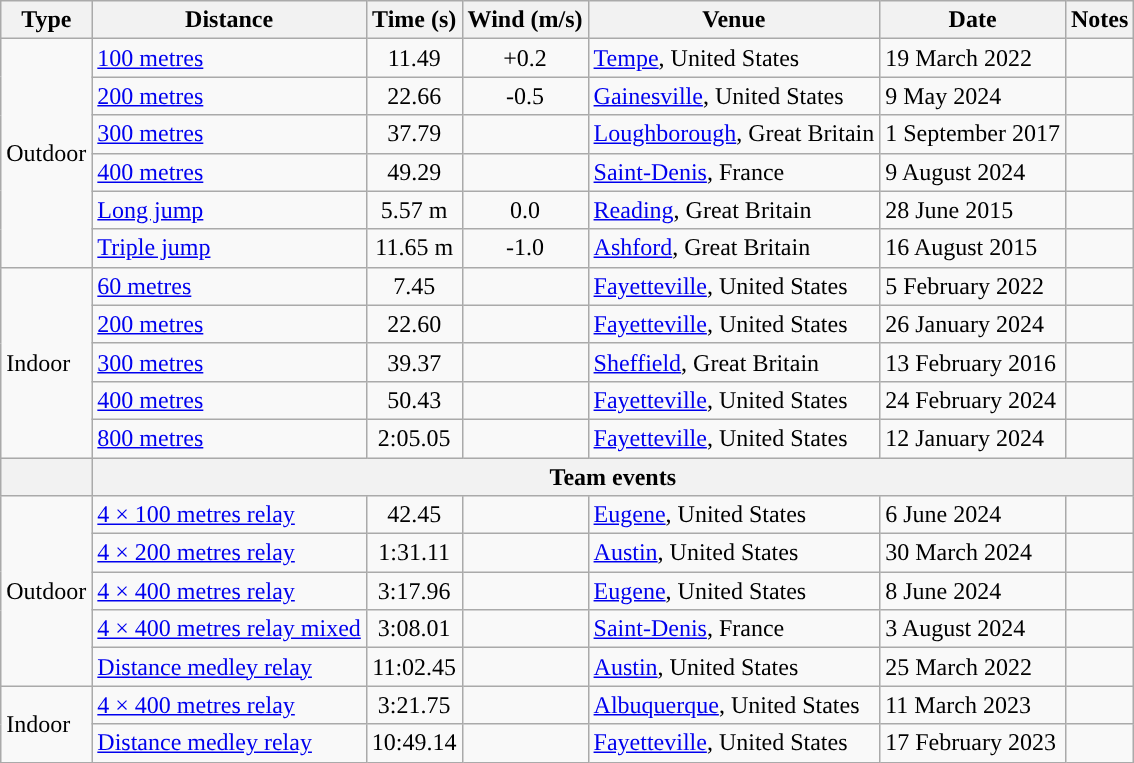<table class="wikitable sortable" style="text-align:left">
<tr>
<th>Type</th>
<th>Distance</th>
<th>Time (s)</th>
<th>Wind (m/s)</th>
<th>Venue</th>
<th>Date</th>
<th>Notes</th>
</tr>
<tr>
<td rowspan="6">Outdoor</td>
<td><a href='#'>100 metres</a></td>
<td align="center">11.49</td>
<td align="center">+0.2</td>
<td><a href='#'>Tempe</a>, United States</td>
<td>19 March 2022</td>
<td></td>
</tr>
<tr>
<td><a href='#'>200 metres</a></td>
<td align="center">22.66</td>
<td align="center">-0.5</td>
<td><a href='#'>Gainesville</a>, United States</td>
<td>9 May 2024</td>
<td></td>
</tr>
<tr>
<td><a href='#'>300 metres</a></td>
<td align="center">37.79</td>
<td></td>
<td><a href='#'>Loughborough</a>, Great Britain</td>
<td>1 September 2017</td>
<td></td>
</tr>
<tr>
<td><a href='#'>400 metres</a></td>
<td align="center">49.29</td>
<td></td>
<td><a href='#'>Saint-Denis</a>, France</td>
<td>9 August 2024</td>
<td align="center"></td>
</tr>
<tr>
<td><a href='#'>Long jump</a></td>
<td align="center">5.57 m</td>
<td align="center">0.0</td>
<td><a href='#'>Reading</a>, Great Britain</td>
<td>28 June 2015</td>
<td></td>
</tr>
<tr>
<td><a href='#'>Triple jump</a></td>
<td align="center">11.65 m</td>
<td align="center">-1.0</td>
<td><a href='#'>Ashford</a>, Great Britain</td>
<td>16 August 2015</td>
<td></td>
</tr>
<tr>
<td rowspan="5">Indoor</td>
<td><a href='#'>60 metres</a></td>
<td align="center">7.45</td>
<td></td>
<td><a href='#'>Fayetteville</a>, United States</td>
<td>5 February 2022</td>
<td></td>
</tr>
<tr>
<td><a href='#'>200 metres</a> </td>
<td align="center">22.60</td>
<td></td>
<td><a href='#'>Fayetteville</a>, United States</td>
<td>26 January 2024</td>
<td></td>
</tr>
<tr>
<td><a href='#'>300 metres</a> </td>
<td align="center">39.37</td>
<td></td>
<td><a href='#'>Sheffield</a>, Great Britain</td>
<td>13 February 2016</td>
<td></td>
</tr>
<tr>
<td><a href='#'>400 metres</a> </td>
<td align="center">50.43</td>
<td></td>
<td><a href='#'>Fayetteville</a>, United States</td>
<td>24 February 2024</td>
<td></td>
</tr>
<tr>
<td><a href='#'>800 metres</a> </td>
<td align="center">2:05.05</td>
<td></td>
<td><a href='#'>Fayetteville</a>, United States</td>
<td>12 January 2024</td>
<td></td>
</tr>
<tr>
<th></th>
<th colspan="6">Team events</th>
</tr>
<tr>
<td rowspan="5">Outdoor</td>
<td><a href='#'>4 × 100 metres relay</a></td>
<td align="center">42.45</td>
<td></td>
<td><a href='#'>Eugene</a>, United States</td>
<td>6 June 2024</td>
<td></td>
</tr>
<tr>
<td><a href='#'>4 × 200 metres relay</a></td>
<td align="center">1:31.11</td>
<td></td>
<td><a href='#'>Austin</a>, United States</td>
<td>30 March 2024</td>
<td></td>
</tr>
<tr>
<td><a href='#'>4 × 400 metres relay</a></td>
<td align="center">3:17.96</td>
<td></td>
<td><a href='#'>Eugene</a>, United States</td>
<td>8 June 2024</td>
<td></td>
</tr>
<tr>
<td><a href='#'>4 × 400 metres relay mixed</a></td>
<td align="center">3:08.01</td>
<td></td>
<td><a href='#'>Saint-Denis</a>, France</td>
<td>3 August 2024</td>
<td align="center"></td>
</tr>
<tr>
<td><a href='#'>Distance medley relay</a></td>
<td align="center">11:02.45</td>
<td></td>
<td><a href='#'>Austin</a>, United States</td>
<td>25 March 2022</td>
<td></td>
</tr>
<tr>
<td rowspan="2">Indoor</td>
<td><a href='#'>4 × 400 metres relay</a> </td>
<td align="center">3:21.75</td>
<td></td>
<td><a href='#'>Albuquerque</a>, United States</td>
<td>11 March 2023</td>
<td></td>
</tr>
<tr>
<td><a href='#'>Distance medley relay</a> </td>
<td align="center">10:49.14</td>
<td></td>
<td><a href='#'>Fayetteville</a>, United States</td>
<td>17 February 2023</td>
<td></td>
</tr>
</table>
